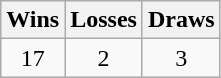<table class="wikitable">
<tr>
<th>Wins</th>
<th>Losses</th>
<th>Draws</th>
</tr>
<tr>
<td align=center>17</td>
<td align=center>2</td>
<td align=center>3</td>
</tr>
</table>
